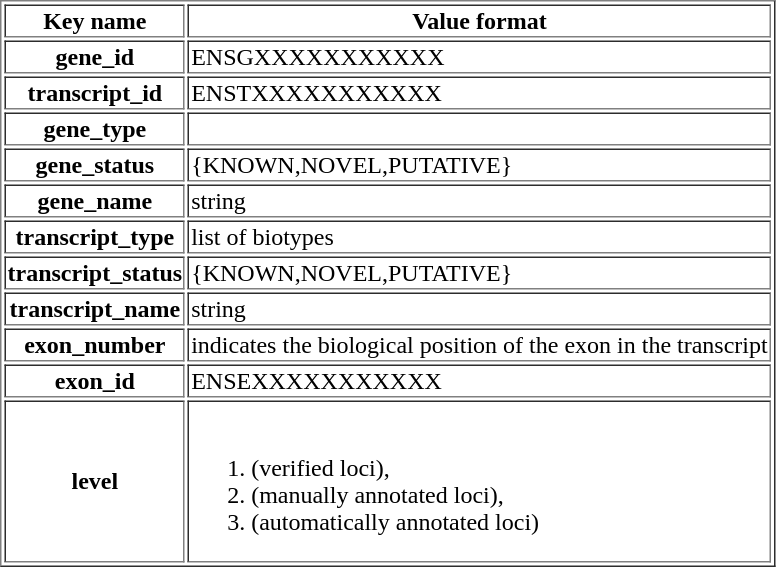<table border="1">
<tr>
<th>Key name</th>
<th>Value format</th>
</tr>
<tr>
<th>gene_id</th>
<td>ENSGXXXXXXXXXXX</td>
</tr>
<tr>
<th>transcript_id</th>
<td>ENSTXXXXXXXXXXX</td>
</tr>
<tr>
<th>gene_type</th>
<td> </td>
</tr>
<tr>
<th>gene_status</th>
<td>{KNOWN,NOVEL,PUTATIVE}</td>
</tr>
<tr>
<th>gene_name</th>
<td>string</td>
</tr>
<tr>
<th>transcript_type</th>
<td>list of biotypes</td>
</tr>
<tr>
<th>transcript_status</th>
<td>{KNOWN,NOVEL,PUTATIVE}</td>
</tr>
<tr>
<th>transcript_name</th>
<td>string</td>
</tr>
<tr>
<th>exon_number</th>
<td>indicates the biological position of the exon in the transcript</td>
</tr>
<tr>
<th>exon_id</th>
<td>ENSEXXXXXXXXXXX</td>
</tr>
<tr>
<th>level</th>
<td><br><ol><li>(verified loci),</li><li>(manually annotated loci),</li><li>(automatically annotated loci)</li></ol></td>
</tr>
</table>
